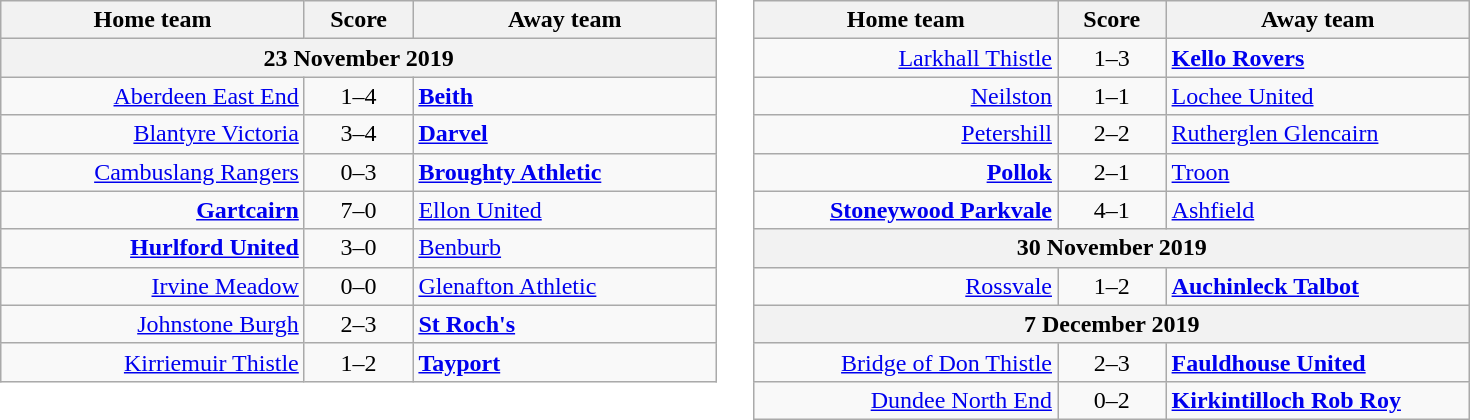<table border=0 cellpadding=4 cellspacing=0>
<tr>
<td valign="top"><br><table class="wikitable" style="border-collapse: collapse;">
<tr>
<th align="right" width="195">Home team</th>
<th align="center" width="65">Score</th>
<th align="left" width="195">Away team</th>
</tr>
<tr>
<th colspan="3" align="center">23 November 2019</th>
</tr>
<tr>
<td style="text-align:right;"><a href='#'>Aberdeen East End</a></td>
<td style="text-align:center;">1–4</td>
<td style="text-align:left;"><strong><a href='#'>Beith</a></strong></td>
</tr>
<tr>
<td style="text-align:right;"><a href='#'>Blantyre Victoria</a></td>
<td style="text-align:center;">3–4</td>
<td style="text-align:left;"><strong><a href='#'>Darvel</a></strong></td>
</tr>
<tr>
<td style="text-align:right;"><a href='#'>Cambuslang Rangers</a></td>
<td style="text-align:center;">0–3</td>
<td style="text-align:left;"><strong><a href='#'>Broughty Athletic</a></strong></td>
</tr>
<tr>
<td style="text-align:right;"><strong><a href='#'>Gartcairn</a></strong></td>
<td style="text-align:center;">7–0</td>
<td style="text-align:left;"><a href='#'>Ellon United</a></td>
</tr>
<tr>
<td style="text-align:right;"><strong><a href='#'>Hurlford United</a></strong></td>
<td style="text-align:center;">3–0</td>
<td style="text-align:left;"><a href='#'>Benburb</a></td>
</tr>
<tr>
<td style="text-align:right;"><a href='#'>Irvine Meadow</a></td>
<td style="text-align:center;">0–0</td>
<td style="text-align:left;"><a href='#'>Glenafton Athletic</a></td>
</tr>
<tr>
<td style="text-align:right;"><a href='#'>Johnstone Burgh</a></td>
<td style="text-align:center;">2–3</td>
<td style="text-align:left;"><strong><a href='#'>St Roch's</a></strong></td>
</tr>
<tr>
<td style="text-align:right;"><a href='#'>Kirriemuir Thistle</a></td>
<td style="text-align:center;">1–2</td>
<td style="text-align:left;"><strong><a href='#'>Tayport</a></strong></td>
</tr>
</table>
</td>
<td valign="top"><br><table class="wikitable">
<tr>
<th align="right" width="195">Home team</th>
<th align="center" width="65">Score</th>
<th align="left" width="195">Away team</th>
</tr>
<tr>
<td style="text-align:right;"><a href='#'>Larkhall Thistle</a></td>
<td style="text-align:center;">1–3</td>
<td style="text-align:left;"><strong><a href='#'>Kello Rovers</a></strong></td>
</tr>
<tr>
<td style="text-align:right;"><a href='#'>Neilston</a></td>
<td style="text-align:center;">1–1</td>
<td style="text-align:left;"><a href='#'>Lochee United</a></td>
</tr>
<tr>
<td style="text-align:right;"><a href='#'>Petershill</a></td>
<td style="text-align:center;">2–2</td>
<td style="text-align:left;"><a href='#'>Rutherglen Glencairn</a></td>
</tr>
<tr>
<td style="text-align:right;"><strong><a href='#'>Pollok</a></strong></td>
<td style="text-align:center;">2–1</td>
<td style="text-align:left;"><a href='#'>Troon</a></td>
</tr>
<tr>
<td style="text-align:right;"><strong><a href='#'>Stoneywood Parkvale</a></strong></td>
<td style="text-align:center;">4–1</td>
<td style="text-align:left;"><a href='#'>Ashfield</a></td>
</tr>
<tr>
<th colspan="3" align="center">30 November 2019</th>
</tr>
<tr>
<td style="text-align:right;"><a href='#'>Rossvale</a></td>
<td style="text-align:center;">1–2</td>
<td style="text-align:left;"><strong><a href='#'>Auchinleck Talbot</a></strong></td>
</tr>
<tr>
<th colspan="3" align="center">7 December 2019</th>
</tr>
<tr>
<td style="text-align:right;"><a href='#'>Bridge of Don Thistle</a></td>
<td style="text-align:center;">2–3</td>
<td style="text-align:left;"><strong><a href='#'>Fauldhouse United</a></strong></td>
</tr>
<tr>
<td style="text-align:right;"><a href='#'>Dundee North End</a></td>
<td style="text-align:center;">0–2</td>
<td style="text-align:left;"><strong><a href='#'>Kirkintilloch Rob Roy</a></strong></td>
</tr>
</table>
</td>
</tr>
</table>
